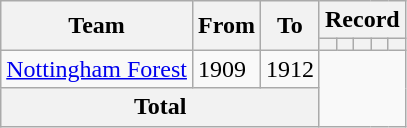<table class=wikitable style="text-align: center">
<tr>
<th rowspan=2>Team</th>
<th rowspan=2>From</th>
<th rowspan=2>To</th>
<th colspan=5>Record</th>
</tr>
<tr>
<th></th>
<th></th>
<th></th>
<th></th>
<th></th>
</tr>
<tr>
<td align=left><a href='#'>Nottingham Forest</a></td>
<td align=left>1909</td>
<td align=left>1912<br></td>
</tr>
<tr>
<th colspan=3>Total<br></th>
</tr>
</table>
